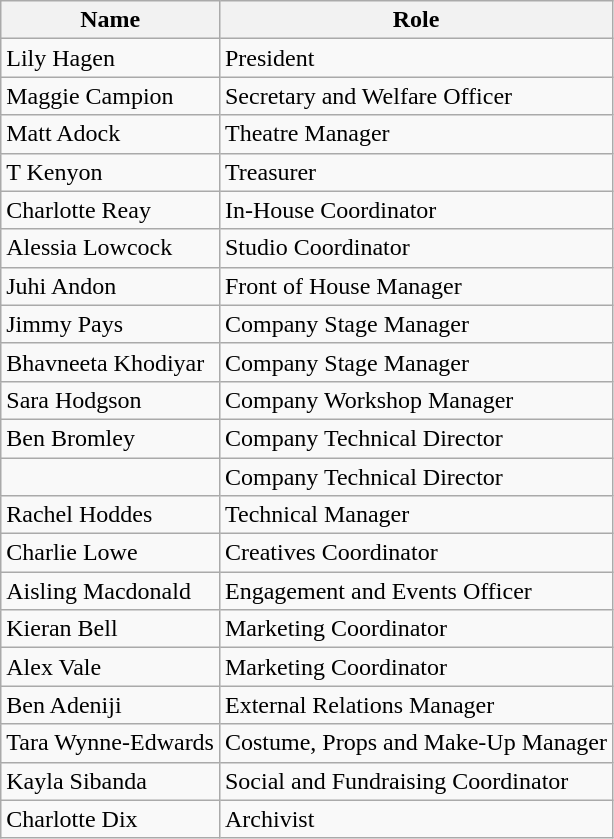<table class="wikitable">
<tr>
<th>Name</th>
<th>Role</th>
</tr>
<tr>
<td>Lily Hagen</td>
<td>President</td>
</tr>
<tr>
<td>Maggie Campion</td>
<td>Secretary and Welfare Officer</td>
</tr>
<tr>
<td>Matt Adock</td>
<td>Theatre Manager</td>
</tr>
<tr>
<td>T Kenyon</td>
<td>Treasurer</td>
</tr>
<tr>
<td>Charlotte Reay</td>
<td>In-House Coordinator</td>
</tr>
<tr>
<td>Alessia Lowcock</td>
<td>Studio Coordinator</td>
</tr>
<tr>
<td>Juhi Andon</td>
<td>Front of House Manager</td>
</tr>
<tr>
<td>Jimmy Pays</td>
<td>Company Stage Manager</td>
</tr>
<tr>
<td>Bhavneeta Khodiyar</td>
<td>Company Stage Manager</td>
</tr>
<tr>
<td>Sara Hodgson</td>
<td>Company Workshop Manager</td>
</tr>
<tr>
<td>Ben Bromley</td>
<td>Company Technical Director</td>
</tr>
<tr>
<td></td>
<td>Company Technical Director</td>
</tr>
<tr>
<td>Rachel Hoddes</td>
<td>Technical Manager</td>
</tr>
<tr>
<td>Charlie Lowe</td>
<td>Creatives Coordinator</td>
</tr>
<tr>
<td>Aisling Macdonald</td>
<td>Engagement and Events Officer</td>
</tr>
<tr>
<td>Kieran Bell</td>
<td>Marketing Coordinator</td>
</tr>
<tr>
<td>Alex Vale</td>
<td>Marketing Coordinator</td>
</tr>
<tr>
<td>Ben Adeniji</td>
<td>External Relations Manager</td>
</tr>
<tr>
<td>Tara Wynne-Edwards</td>
<td>Costume, Props and Make-Up Manager</td>
</tr>
<tr>
<td>Kayla Sibanda</td>
<td>Social and Fundraising Coordinator</td>
</tr>
<tr>
<td>Charlotte Dix</td>
<td>Archivist</td>
</tr>
</table>
